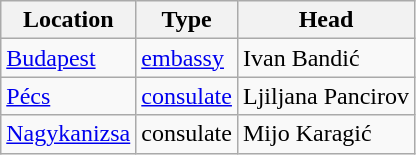<table class="wikitable">
<tr>
<th>Location</th>
<th>Type</th>
<th>Head</th>
</tr>
<tr>
<td><a href='#'>Budapest</a></td>
<td><a href='#'>embassy</a></td>
<td>Ivan Bandić</td>
</tr>
<tr>
<td><a href='#'>Pécs</a></td>
<td><a href='#'>consulate</a></td>
<td>Ljiljana Pancirov</td>
</tr>
<tr>
<td><a href='#'>Nagykanizsa</a></td>
<td>consulate</td>
<td>Mijo Karagić</td>
</tr>
</table>
